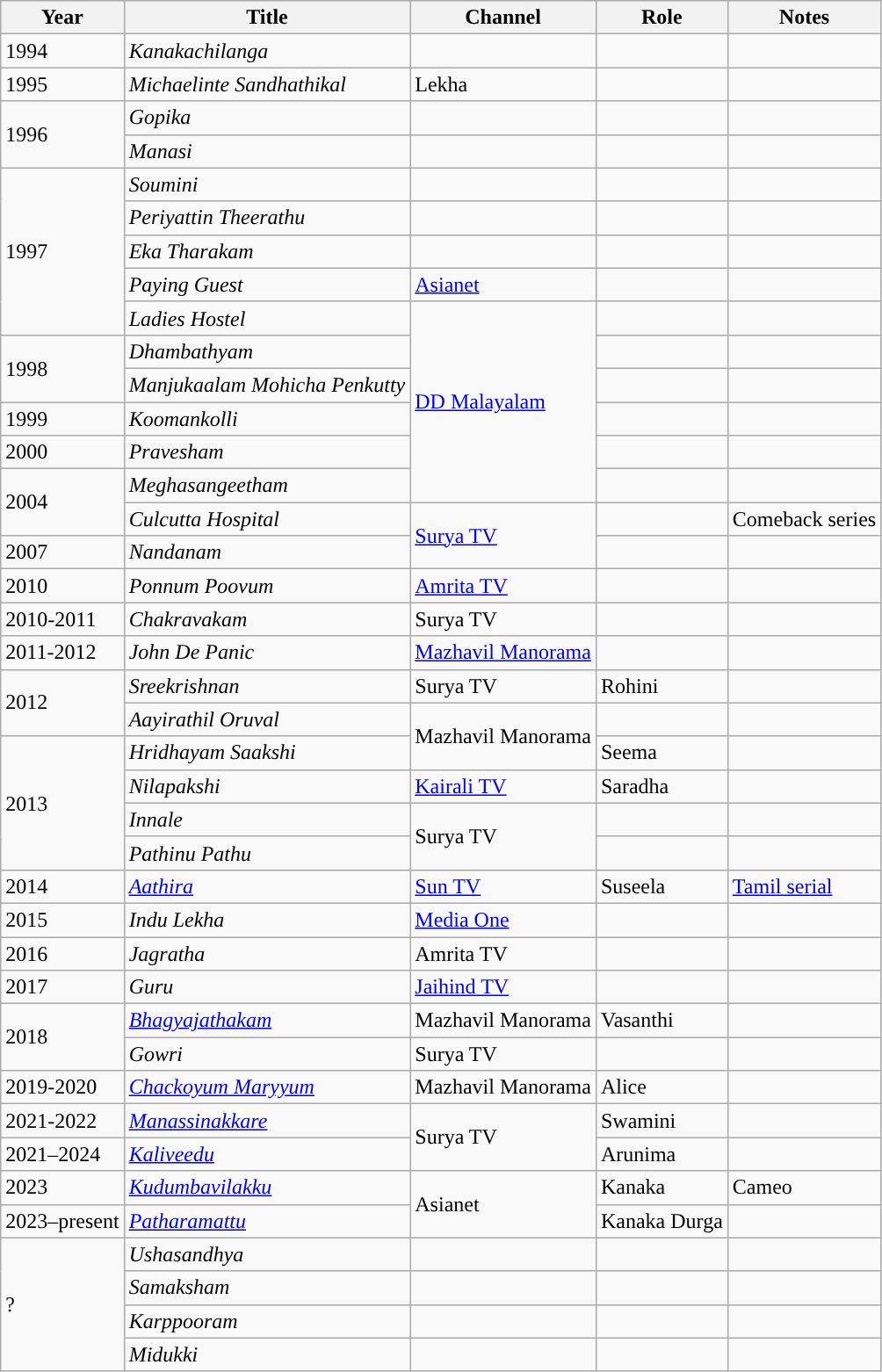<table class="wikitable sortable">
<tr>
<th scope="col">Year</th>
<th scope="col">Title</th>
<th scope="col">Channel</th>
<th scope="col" class="unsortable">Role</th>
<th scope="col">Notes</th>
</tr>
<tr>
<td>1994</td>
<td><em>Kanakachilanga</em></td>
<td></td>
<td></td>
<td></td>
</tr>
<tr>
<td>1995</td>
<td><em>Michaelinte Sandhathikal</em></td>
<td>Lekha</td>
<td></td>
<td></td>
</tr>
<tr>
<td rowspan="2">1996</td>
<td><em>Gopika</em></td>
<td></td>
<td></td>
<td></td>
</tr>
<tr>
<td><em>Manasi</em></td>
<td></td>
<td></td>
<td></td>
</tr>
<tr>
<td rowspan="5">1997</td>
<td><em>Soumini</em></td>
<td></td>
<td></td>
<td></td>
</tr>
<tr>
<td><em>Periyattin Theerathu</em></td>
<td></td>
<td></td>
<td></td>
</tr>
<tr>
<td><em>Eka Tharakam</em></td>
<td></td>
<td></td>
<td></td>
</tr>
<tr>
<td><em>Paying Guest</em></td>
<td><a href='#'>Asianet</a></td>
<td></td>
<td></td>
</tr>
<tr>
<td><em>Ladies Hostel</em></td>
<td rowspan=6><a href='#'>DD Malayalam</a></td>
<td></td>
<td></td>
</tr>
<tr>
<td rowspan="2">1998</td>
<td><em>Dhambathyam</em></td>
<td></td>
<td></td>
</tr>
<tr>
<td><em>Manjukaalam Mohicha Penkutty</em></td>
<td></td>
<td></td>
</tr>
<tr>
<td>1999</td>
<td><em>Koomankolli</em></td>
<td></td>
<td></td>
</tr>
<tr>
<td>2000</td>
<td><em>Pravesham</em></td>
<td></td>
<td></td>
</tr>
<tr>
<td rowspan="2">2004</td>
<td><em>Meghasangeetham</em></td>
<td></td>
<td></td>
</tr>
<tr>
<td><em>Culcutta Hospital</em></td>
<td rowspan="2"><a href='#'>Surya TV</a></td>
<td></td>
<td>Comeback series</td>
</tr>
<tr>
<td>2007</td>
<td><em>Nandanam</em></td>
<td></td>
<td></td>
</tr>
<tr>
<td>2010</td>
<td><em>Ponnum Poovum</em></td>
<td><a href='#'>Amrita TV</a></td>
<td></td>
<td></td>
</tr>
<tr>
<td>2010-2011</td>
<td><em>Chakravakam</em></td>
<td>Surya TV</td>
<td></td>
<td></td>
</tr>
<tr>
<td>2011-2012</td>
<td><em>John De Panic</em></td>
<td><a href='#'>Mazhavil Manorama</a></td>
<td></td>
<td></td>
</tr>
<tr>
<td rowspan="2">2012</td>
<td><em>Sreekrishnan</em></td>
<td>Surya TV</td>
<td>Rohini</td>
<td></td>
</tr>
<tr>
<td><em>Aayirathil Oruval</em></td>
<td rowspan="2'">Mazhavil Manorama</td>
<td></td>
<td></td>
</tr>
<tr>
<td rowspan="4">2013</td>
<td><em>Hridhayam Saakshi</em></td>
<td>Seema</td>
<td></td>
</tr>
<tr>
<td><em>Nilapakshi</em></td>
<td><a href='#'>Kairali TV</a></td>
<td>Saradha</td>
<td></td>
</tr>
<tr>
<td><em>Innale</em></td>
<td rowspan="2">Surya TV</td>
<td></td>
<td></td>
</tr>
<tr>
<td><em>Pathinu Pathu</em></td>
<td></td>
<td></td>
</tr>
<tr>
<td>2014</td>
<td><em><a href='#'>Aathira</a></em></td>
<td><a href='#'>Sun TV</a></td>
<td>Suseela</td>
<td><a href='#'>Tamil serial</a></td>
</tr>
<tr>
<td>2015</td>
<td><em>Indu Lekha</em></td>
<td><a href='#'>Media One</a></td>
<td></td>
<td></td>
</tr>
<tr>
<td>2016</td>
<td><em>Jagratha</em></td>
<td>Amrita TV</td>
<td></td>
<td></td>
</tr>
<tr>
<td>2017</td>
<td><em>Guru</em></td>
<td><a href='#'>Jaihind TV</a></td>
<td></td>
<td></td>
</tr>
<tr>
<td rowspan="2">2018</td>
<td><em><a href='#'>Bhagyajathakam</a></em></td>
<td>Mazhavil Manorama</td>
<td>Vasanthi</td>
<td></td>
</tr>
<tr>
<td><em>Gowri</em></td>
<td>Surya TV</td>
<td></td>
<td></td>
</tr>
<tr>
<td>2019-2020</td>
<td><em><a href='#'>Chackoyum Maryyum</a></em></td>
<td>Mazhavil Manorama</td>
<td>Alice</td>
<td></td>
</tr>
<tr>
<td>2021-2022</td>
<td><em><a href='#'>Manassinakkare</a></em></td>
<td rowspan="2">Surya TV</td>
<td>Swamini</td>
<td></td>
</tr>
<tr>
<td>2021–2024</td>
<td><em><a href='#'>Kaliveedu</a></em></td>
<td>Arunima</td>
<td></td>
</tr>
<tr>
<td>2023</td>
<td><em><a href='#'>Kudumbavilakku</a></em></td>
<td rowspan="2">Asianet</td>
<td>Kanaka</td>
<td>Cameo</td>
</tr>
<tr>
<td>2023–present</td>
<td><em><a href='#'>Patharamattu</a></em></td>
<td>Kanaka Durga</td>
<td></td>
</tr>
<tr>
<td rowspan="4">?</td>
<td><em>Ushasandhya</em></td>
<td></td>
<td></td>
<td></td>
</tr>
<tr>
<td><em>Samaksham</em></td>
<td></td>
<td></td>
<td></td>
</tr>
<tr>
<td><em>Karppooram</em></td>
<td></td>
<td></td>
<td></td>
</tr>
<tr>
<td><em>Midukki</em></td>
<td></td>
<td></td>
<td></td>
</tr>
</table>
